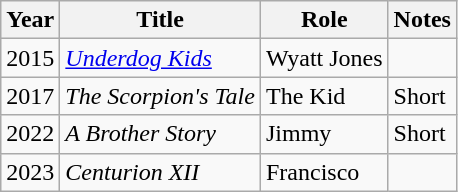<table class="wikitable sortable">
<tr>
<th>Year</th>
<th>Title</th>
<th>Role</th>
<th>Notes</th>
</tr>
<tr>
<td>2015</td>
<td><em><a href='#'>Underdog Kids</a></em></td>
<td>Wyatt Jones</td>
<td></td>
</tr>
<tr>
<td>2017</td>
<td><em>The Scorpion's Tale</em></td>
<td>The Kid</td>
<td>Short</td>
</tr>
<tr>
<td>2022</td>
<td><em>A Brother Story</em></td>
<td>Jimmy</td>
<td>Short</td>
</tr>
<tr>
<td>2023</td>
<td><em>Centurion XII</em></td>
<td>Francisco</td>
<td></td>
</tr>
</table>
